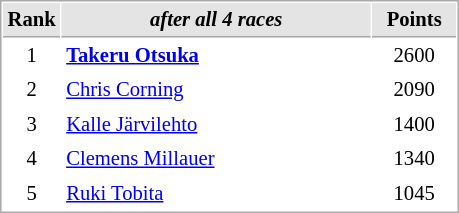<table cellspacing="1" cellpadding="3" style="border:1px solid #aaa; font-size:86%;">
<tr style="background:#e4e4e4;">
<th style="border-bottom:1px solid #aaa; width:10px;">Rank</th>
<th style="border-bottom:1px solid #aaa; width:200px;"><em>after all 4 races</em></th>
<th style="border-bottom:1px solid #aaa; width:50px;">Points</th>
</tr>
<tr>
<td align=center>1</td>
<td><strong> <a href='#'>Takeru Otsuka</a></strong></td>
<td align=center>2600</td>
</tr>
<tr>
<td align=center>2</td>
<td> <a href='#'>Chris Corning</a></td>
<td align=center>2090</td>
</tr>
<tr>
<td align=center>3</td>
<td> <a href='#'>Kalle Järvilehto</a></td>
<td align=center>1400</td>
</tr>
<tr>
<td align=center>4</td>
<td> <a href='#'>Clemens Millauer</a></td>
<td align=center>1340</td>
</tr>
<tr>
<td align=center>5</td>
<td> <a href='#'>Ruki Tobita</a></td>
<td align=center>1045</td>
</tr>
</table>
